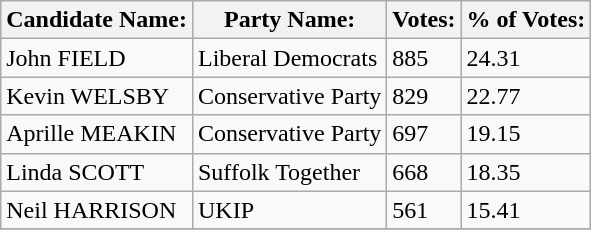<table class="wikitable">
<tr>
<th>Candidate Name:</th>
<th>Party Name:</th>
<th>Votes:</th>
<th>% of Votes:</th>
</tr>
<tr>
<td>John FIELD</td>
<td>Liberal Democrats</td>
<td>885</td>
<td>24.31</td>
</tr>
<tr>
<td>Kevin WELSBY</td>
<td>Conservative Party</td>
<td>829</td>
<td>22.77</td>
</tr>
<tr>
<td>Aprille MEAKIN</td>
<td>Conservative Party</td>
<td>697</td>
<td>19.15</td>
</tr>
<tr>
<td>Linda SCOTT</td>
<td>Suffolk Together</td>
<td>668</td>
<td>18.35</td>
</tr>
<tr>
<td>Neil HARRISON</td>
<td>UKIP</td>
<td>561</td>
<td>15.41</td>
</tr>
<tr>
</tr>
</table>
